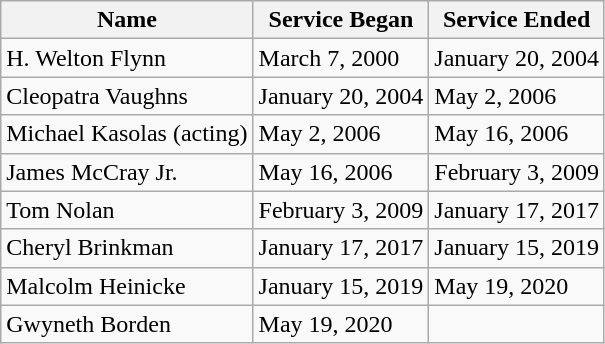<table class="wikitable">
<tr>
<th>Name</th>
<th>Service Began</th>
<th>Service Ended</th>
</tr>
<tr>
<td>H. Welton Flynn</td>
<td>March 7, 2000</td>
<td>January 20, 2004</td>
</tr>
<tr>
<td>Cleopatra Vaughns</td>
<td>January 20, 2004</td>
<td>May 2, 2006</td>
</tr>
<tr>
<td>Michael Kasolas (acting)</td>
<td>May 2, 2006</td>
<td>May 16, 2006</td>
</tr>
<tr>
<td>James McCray Jr.</td>
<td>May 16, 2006</td>
<td>February 3, 2009</td>
</tr>
<tr>
<td>Tom Nolan</td>
<td>February 3, 2009</td>
<td>January 17, 2017</td>
</tr>
<tr>
<td>Cheryl Brinkman</td>
<td>January 17, 2017</td>
<td>January 15, 2019</td>
</tr>
<tr>
<td>Malcolm Heinicke</td>
<td>January 15, 2019</td>
<td>May 19, 2020</td>
</tr>
<tr>
<td>Gwyneth Borden</td>
<td>May 19, 2020</td>
<td></td>
</tr>
</table>
